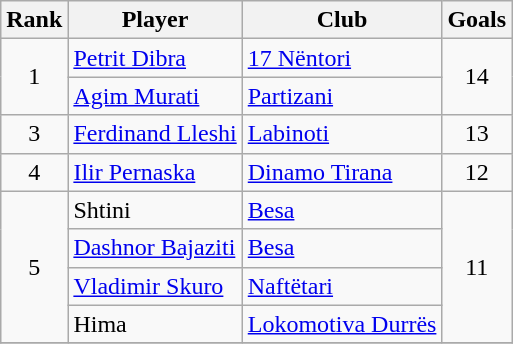<table class="wikitable" style="text-align:center">
<tr>
<th>Rank</th>
<th>Player</th>
<th>Club</th>
<th>Goals</th>
</tr>
<tr>
<td rowspan="2">1</td>
<td align="left"> <a href='#'>Petrit Dibra</a></td>
<td align="left"><a href='#'>17 Nëntori</a></td>
<td rowspan="2">14</td>
</tr>
<tr>
<td align="left"> <a href='#'>Agim Murati</a></td>
<td align="left"><a href='#'>Partizani</a></td>
</tr>
<tr>
<td>3</td>
<td align="left"> <a href='#'>Ferdinand Lleshi</a></td>
<td align="left"><a href='#'>Labinoti</a></td>
<td>13</td>
</tr>
<tr>
<td>4</td>
<td align="left"> <a href='#'>Ilir Pernaska</a></td>
<td align="left"><a href='#'>Dinamo Tirana</a></td>
<td>12</td>
</tr>
<tr>
<td rowspan="4">5</td>
<td align="left"> Shtini</td>
<td align="left"><a href='#'>Besa</a></td>
<td rowspan="4">11</td>
</tr>
<tr>
<td align="left"> <a href='#'>Dashnor Bajaziti</a></td>
<td align="left"><a href='#'>Besa</a></td>
</tr>
<tr>
<td align="left"> <a href='#'>Vladimir Skuro</a></td>
<td align="left"><a href='#'>Naftëtari</a></td>
</tr>
<tr>
<td align="left"> Hima</td>
<td align="left"><a href='#'>Lokomotiva Durrës</a></td>
</tr>
<tr>
</tr>
</table>
